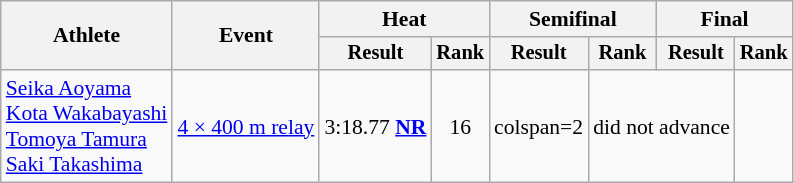<table class="wikitable" style="font-size:90%">
<tr>
<th rowspan="2">Athlete</th>
<th rowspan="2">Event</th>
<th colspan="2">Heat</th>
<th colspan="2">Semifinal</th>
<th colspan="2">Final</th>
</tr>
<tr style="font-size:95%">
<th>Result</th>
<th>Rank</th>
<th>Result</th>
<th>Rank</th>
<th>Result</th>
<th>Rank</th>
</tr>
<tr align=center>
<td align=left><a href='#'>Seika Aoyama</a> <br> <a href='#'>Kota Wakabayashi</a> <br> <a href='#'>Tomoya Tamura</a><br> <a href='#'>Saki Takashima</a></td>
<td align=left><a href='#'>4 × 400 m relay</a></td>
<td>3:18.77 <strong><a href='#'>NR</a></strong></td>
<td>16</td>
<td>colspan=2 </td>
<td colspan="2">did not advance</td>
</tr>
</table>
